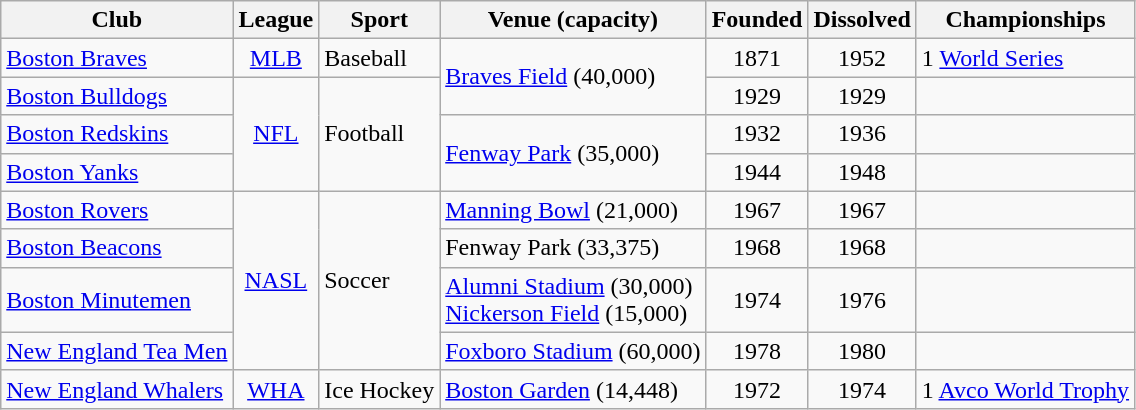<table class="wikitable">
<tr>
<th scope="col">Club</th>
<th scope="col">League</th>
<th scope="col">Sport</th>
<th scope="col">Venue (capacity)</th>
<th scope="col">Founded</th>
<th scope="col">Dissolved</th>
<th scope="col">Championships</th>
</tr>
<tr>
<td><a href='#'>Boston Braves</a></td>
<td align=center><a href='#'>MLB</a></td>
<td>Baseball</td>
<td rowspan="2"><a href='#'>Braves Field</a> (40,000)</td>
<td align=center>1871</td>
<td align=center>1952</td>
<td>1 <a href='#'>World Series</a></td>
</tr>
<tr>
<td><a href='#'>Boston Bulldogs</a></td>
<td align=center rowspan="3"><a href='#'>NFL</a></td>
<td rowspan="3">Football</td>
<td align=center>1929</td>
<td align=center>1929</td>
<td></td>
</tr>
<tr>
<td><a href='#'>Boston Redskins</a></td>
<td rowspan="2"><a href='#'>Fenway Park</a> (35,000)</td>
<td align=center>1932</td>
<td align=center>1936</td>
<td></td>
</tr>
<tr>
<td><a href='#'>Boston Yanks</a></td>
<td align=center>1944</td>
<td align=center>1948</td>
<td></td>
</tr>
<tr>
<td><a href='#'>Boston Rovers</a></td>
<td align=center rowspan="4"><a href='#'>NASL</a></td>
<td rowspan="4">Soccer</td>
<td><a href='#'>Manning Bowl</a> (21,000)</td>
<td align=center>1967</td>
<td align=center>1967</td>
<td></td>
</tr>
<tr>
<td><a href='#'>Boston Beacons</a></td>
<td>Fenway Park (33,375)</td>
<td align=center>1968</td>
<td align=center>1968</td>
<td></td>
</tr>
<tr>
<td><a href='#'>Boston Minutemen</a></td>
<td><a href='#'>Alumni Stadium</a> (30,000)<br><a href='#'>Nickerson Field</a> (15,000)</td>
<td align=center>1974</td>
<td align=center>1976</td>
<td></td>
</tr>
<tr>
<td><a href='#'>New England Tea Men</a></td>
<td><a href='#'>Foxboro Stadium</a> (60,000)</td>
<td align=center>1978</td>
<td align=center>1980</td>
<td></td>
</tr>
<tr>
<td><a href='#'>New England Whalers</a></td>
<td align=center><a href='#'>WHA</a></td>
<td>Ice Hockey</td>
<td><a href='#'>Boston Garden</a> (14,448)</td>
<td align=center>1972</td>
<td align=center>1974</td>
<td>1 <a href='#'>Avco World Trophy</a></td>
</tr>
</table>
